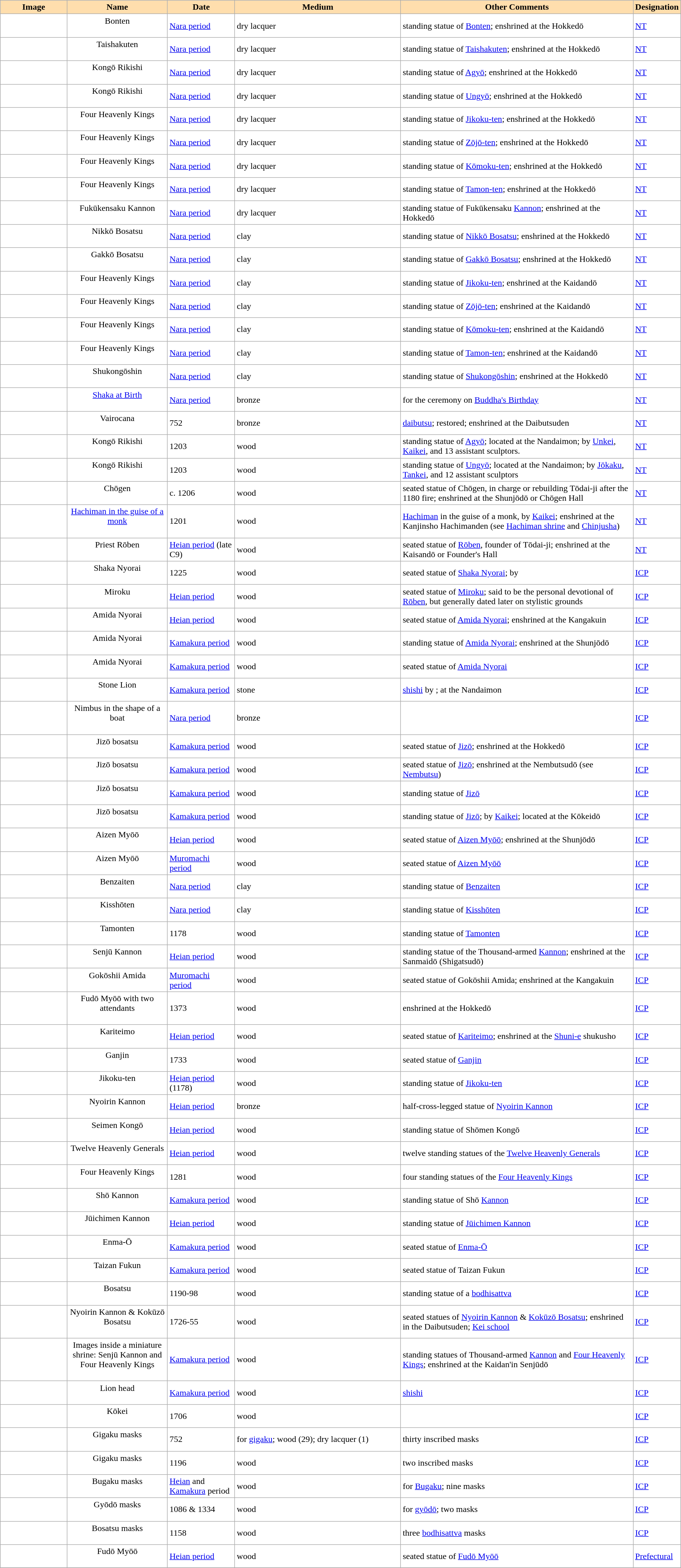<table class="wikitable sortable"  width="100%" style="background:#ffffff;">
<tr>
<th width="10%" align="left" style="background:#ffdead;" class="unsortable">Image</th>
<th width="15%" align="left" style="background:#ffdead;">Name</th>
<th width="10%" align="left" style="background:#ffdead;">Date</th>
<th width="25%" align="left" style="background:#ffdead;">Medium</th>
<th width="35%" align="left" style="background:#ffdead;">Other Comments</th>
<th width="10%" align="left" style="background:#ffdead;">Designation</th>
</tr>
<tr>
<td></td>
<td align="center">Bonten<br><br><small></small></td>
<td><a href='#'>Nara period</a></td>
<td>dry lacquer</td>
<td>standing statue of <a href='#'>Bonten</a>; enshrined at the Hokkedō</td>
<td><a href='#'>NT</a></td>
</tr>
<tr>
<td></td>
<td align="center">Taishakuten<br><br><small></small></td>
<td><a href='#'>Nara period</a></td>
<td>dry lacquer</td>
<td>standing statue of <a href='#'>Taishakuten</a>; enshrined at the Hokkedō</td>
<td><a href='#'>NT</a></td>
</tr>
<tr>
<td></td>
<td align="center">Kongō Rikishi<br><br><small></small></td>
<td><a href='#'>Nara period</a></td>
<td>dry lacquer</td>
<td>standing statue of <a href='#'>Agyō</a>; enshrined at the Hokkedō</td>
<td><a href='#'>NT</a></td>
</tr>
<tr>
<td></td>
<td align="center">Kongō Rikishi<br><br><small></small></td>
<td><a href='#'>Nara period</a></td>
<td>dry lacquer</td>
<td>standing statue of <a href='#'>Ungyō</a>; enshrined at the Hokkedō</td>
<td><a href='#'>NT</a></td>
</tr>
<tr>
<td></td>
<td align="center">Four Heavenly Kings<br><br><small></small></td>
<td><a href='#'>Nara period</a></td>
<td>dry lacquer</td>
<td>standing statue of <a href='#'>Jikoku-ten</a>; enshrined at the Hokkedō</td>
<td><a href='#'>NT</a></td>
</tr>
<tr>
<td></td>
<td align="center">Four Heavenly Kings<br><br><small></small></td>
<td><a href='#'>Nara period</a></td>
<td>dry lacquer</td>
<td>standing statue of <a href='#'>Zōjō-ten</a>; enshrined at the Hokkedō</td>
<td><a href='#'>NT</a></td>
</tr>
<tr>
<td></td>
<td align="center">Four Heavenly Kings<br><br><small></small></td>
<td><a href='#'>Nara period</a></td>
<td>dry lacquer</td>
<td>standing statue of <a href='#'>Kōmoku-ten</a>; enshrined at the Hokkedō</td>
<td><a href='#'>NT</a></td>
</tr>
<tr>
<td></td>
<td align="center">Four Heavenly Kings<br><br><small></small></td>
<td><a href='#'>Nara period</a></td>
<td>dry lacquer</td>
<td>standing statue of <a href='#'>Tamon-ten</a>; enshrined at the Hokkedō</td>
<td><a href='#'>NT</a></td>
</tr>
<tr>
<td></td>
<td align="center">Fukūkensaku Kannon<br><br><small></small></td>
<td><a href='#'>Nara period</a></td>
<td>dry lacquer</td>
<td>standing statue of Fukūkensaku <a href='#'>Kannon</a>; enshrined at the Hokkedō</td>
<td><a href='#'>NT</a></td>
</tr>
<tr>
<td></td>
<td align="center">Nikkō Bosatsu<br><br><small></small></td>
<td><a href='#'>Nara period</a></td>
<td>clay</td>
<td>standing statue of <a href='#'>Nikkō Bosatsu</a>; enshrined at the Hokkedō</td>
<td><a href='#'>NT</a></td>
</tr>
<tr>
<td></td>
<td align="center">Gakkō Bosatsu<br><br><small></small></td>
<td><a href='#'>Nara period</a></td>
<td>clay</td>
<td>standing statue of <a href='#'>Gakkō Bosatsu</a>; enshrined at the Hokkedō</td>
<td><a href='#'>NT</a></td>
</tr>
<tr>
<td></td>
<td align="center">Four Heavenly Kings<br><br><small></small></td>
<td><a href='#'>Nara period</a></td>
<td>clay</td>
<td>standing statue of <a href='#'>Jikoku-ten</a>; enshrined at the Kaidandō</td>
<td><a href='#'>NT</a></td>
</tr>
<tr>
<td></td>
<td align="center">Four Heavenly Kings<br><br><small></small></td>
<td><a href='#'>Nara period</a></td>
<td>clay</td>
<td>standing statue of <a href='#'>Zōjō-ten</a>; enshrined at the Kaidandō</td>
<td><a href='#'>NT</a></td>
</tr>
<tr>
<td></td>
<td align="center">Four Heavenly Kings<br><br><small></small></td>
<td><a href='#'>Nara period</a></td>
<td>clay</td>
<td>standing statue of <a href='#'>Kōmoku-ten</a>; enshrined at the Kaidandō</td>
<td><a href='#'>NT</a></td>
</tr>
<tr>
<td></td>
<td align="center">Four Heavenly Kings<br><br><small></small></td>
<td><a href='#'>Nara period</a></td>
<td>clay</td>
<td>standing statue of <a href='#'>Tamon-ten</a>; enshrined at the Kaidandō</td>
<td><a href='#'>NT</a></td>
</tr>
<tr>
<td></td>
<td align="center">Shukongōshin<br><br><small></small></td>
<td><a href='#'>Nara period</a></td>
<td>clay</td>
<td>standing statue of <a href='#'>Shukongōshin</a>; enshrined at the Hokkedō</td>
<td><a href='#'>NT</a></td>
</tr>
<tr>
<td></td>
<td align="center"><a href='#'>Shaka at Birth</a><br><br><small></small></td>
<td><a href='#'>Nara period</a></td>
<td>bronze</td>
<td>for the ceremony on <a href='#'>Buddha's Birthday</a></td>
<td><a href='#'>NT</a></td>
</tr>
<tr>
<td></td>
<td align="center">Vairocana<br><br><small></small></td>
<td>752</td>
<td>bronze</td>
<td><a href='#'>daibutsu</a>; restored; enshrined at the Daibutsuden</td>
<td><a href='#'>NT</a></td>
</tr>
<tr>
<td></td>
<td align="center">Kongō Rikishi<br><br><small></small></td>
<td>1203</td>
<td>wood</td>
<td>standing statue of <a href='#'>Agyō</a>; located at the Nandaimon; by <a href='#'>Unkei</a>, <a href='#'>Kaikei</a>, and 13 assistant sculptors.</td>
<td><a href='#'>NT</a></td>
</tr>
<tr>
<td></td>
<td align="center">Kongō Rikishi<br><br><small></small></td>
<td>1203</td>
<td>wood</td>
<td>standing statue of <a href='#'>Ungyō</a>; located at the Nandaimon; by <a href='#'>Jōkaku</a>, <a href='#'>Tankei</a>, and 12 assistant sculptors</td>
<td><a href='#'>NT</a></td>
</tr>
<tr>
<td></td>
<td align="center">Chōgen<br><br><small></small></td>
<td>c. 1206</td>
<td>wood</td>
<td>seated statue of Chōgen, in charge or rebuilding Tōdai-ji after the 1180 fire; enshrined at the Shunjōdō or Chōgen Hall</td>
<td><a href='#'>NT</a></td>
</tr>
<tr>
<td></td>
<td align="center"><a href='#'>Hachiman in the guise of a monk</a><br><br><small></small></td>
<td>1201</td>
<td>wood</td>
<td><a href='#'>Hachiman</a> in the guise of a monk, by <a href='#'>Kaikei</a>; enshrined at the Kanjinsho Hachimanden (see <a href='#'>Hachiman shrine</a> and <a href='#'>Chinjusha</a>)</td>
<td><a href='#'>NT</a></td>
</tr>
<tr>
<td></td>
<td align="center">Priest Rōben<br><br><small></small></td>
<td><a href='#'>Heian period</a> (late C9)</td>
<td>wood</td>
<td>seated statue of <a href='#'>Rōben</a>, founder of Tōdai-ji; enshrined at the Kaisandō or Founder's Hall</td>
<td><a href='#'>NT</a></td>
</tr>
<tr>
<td></td>
<td align="center">Shaka Nyorai<br><br><small></small></td>
<td>1225</td>
<td>wood</td>
<td>seated statue of <a href='#'>Shaka Nyorai</a>; by </td>
<td><a href='#'>ICP</a></td>
</tr>
<tr>
<td></td>
<td align="center">Miroku<br><br><small></small></td>
<td><a href='#'>Heian period</a></td>
<td>wood</td>
<td>seated statue of <a href='#'>Miroku</a>; said to be the personal devotional of <a href='#'>Rōben</a>, but generally dated later on stylistic grounds</td>
<td><a href='#'>ICP</a></td>
</tr>
<tr>
<td></td>
<td align="center">Amida Nyorai<br><br><small></small></td>
<td><a href='#'>Heian period</a></td>
<td>wood</td>
<td>seated statue of <a href='#'>Amida Nyorai</a>; enshrined at the Kangakuin</td>
<td><a href='#'>ICP</a></td>
</tr>
<tr>
<td></td>
<td align="center">Amida Nyorai<br><br><small></small></td>
<td><a href='#'>Kamakura period</a></td>
<td>wood</td>
<td>standing statue of <a href='#'>Amida Nyorai</a>; enshrined at the Shunjōdō</td>
<td><a href='#'>ICP</a></td>
</tr>
<tr>
<td></td>
<td align="center">Amida Nyorai<br><br><small></small></td>
<td><a href='#'>Kamakura period</a></td>
<td>wood</td>
<td>seated statue of <a href='#'>Amida Nyorai</a></td>
<td><a href='#'>ICP</a></td>
</tr>
<tr>
<td></td>
<td align="center">Stone Lion<br><br><small></small></td>
<td><a href='#'>Kamakura period</a></td>
<td>stone</td>
<td><a href='#'>shishi</a> by ; at the Nandaimon</td>
<td><a href='#'>ICP</a></td>
</tr>
<tr>
<td></td>
<td align="center">Nimbus in the shape of a boat<br><br><small></small></td>
<td><a href='#'>Nara period</a></td>
<td>bronze</td>
<td></td>
<td><a href='#'>ICP</a></td>
</tr>
<tr>
<td></td>
<td align="center">Jizō bosatsu<br><br><small></small></td>
<td><a href='#'>Kamakura period</a></td>
<td>wood</td>
<td>seated statue of <a href='#'>Jizō</a>; enshrined at the Hokkedō</td>
<td><a href='#'>ICP</a></td>
</tr>
<tr>
<td></td>
<td align="center">Jizō bosatsu<br><br><small></small></td>
<td><a href='#'>Kamakura period</a></td>
<td>wood</td>
<td>seated statue of <a href='#'>Jizō</a>; enshrined at the Nembutsudō (see <a href='#'>Nembutsu</a>)</td>
<td><a href='#'>ICP</a></td>
</tr>
<tr>
<td></td>
<td align="center">Jizō bosatsu<br><br><small></small></td>
<td><a href='#'>Kamakura period</a></td>
<td>wood</td>
<td>standing statue of <a href='#'>Jizō</a></td>
<td><a href='#'>ICP</a></td>
</tr>
<tr>
<td></td>
<td align="center">Jizō bosatsu<br><br><small></small></td>
<td><a href='#'>Kamakura period</a></td>
<td>wood</td>
<td>standing statue of <a href='#'>Jizō</a>; by <a href='#'>Kaikei</a>; located at the Kōkeidō</td>
<td><a href='#'>ICP</a></td>
</tr>
<tr>
<td></td>
<td align="center">Aizen Myōō<br><br><small></small></td>
<td><a href='#'>Heian period</a></td>
<td>wood</td>
<td>seated statue of <a href='#'>Aizen Myōō</a>; enshrined at the Shunjōdō</td>
<td><a href='#'>ICP</a></td>
</tr>
<tr>
<td></td>
<td align="center">Aizen Myōō<br><br><small></small></td>
<td><a href='#'>Muromachi period</a></td>
<td>wood</td>
<td>seated statue of <a href='#'>Aizen Myōō</a></td>
<td><a href='#'>ICP</a></td>
</tr>
<tr>
<td></td>
<td align="center">Benzaiten<br><br><small></small></td>
<td><a href='#'>Nara period</a></td>
<td>clay</td>
<td>standing statue of <a href='#'>Benzaiten</a></td>
<td><a href='#'>ICP</a></td>
</tr>
<tr>
<td></td>
<td align="center">Kisshōten<br><br><small></small></td>
<td><a href='#'>Nara period</a></td>
<td>clay</td>
<td>standing statue of <a href='#'>Kisshōten</a></td>
<td><a href='#'>ICP</a></td>
</tr>
<tr>
<td></td>
<td align="center">Tamonten<br><br><small></small></td>
<td>1178</td>
<td>wood</td>
<td>standing statue of <a href='#'>Tamonten</a></td>
<td><a href='#'>ICP</a></td>
</tr>
<tr>
<td></td>
<td align="center">Senjū Kannon<br><br><small></small></td>
<td><a href='#'>Heian period</a></td>
<td>wood</td>
<td>standing statue of the Thousand-armed <a href='#'>Kannon</a>; enshrined at the Sanmaidō (Shigatsudō)</td>
<td><a href='#'>ICP</a></td>
</tr>
<tr>
<td></td>
<td align="center">Gokōshii Amida<br><br><small></small></td>
<td><a href='#'>Muromachi period</a></td>
<td>wood</td>
<td>seated statue of Gokōshii Amida; enshrined at the Kangakuin</td>
<td><a href='#'>ICP</a></td>
</tr>
<tr>
<td></td>
<td align="center">Fudō Myōō with two attendants<br><br><small></small></td>
<td>1373</td>
<td>wood</td>
<td>enshrined at the Hokkedō</td>
<td><a href='#'>ICP</a></td>
</tr>
<tr>
<td></td>
<td align="center">Kariteimo<br><br><small></small></td>
<td><a href='#'>Heian period</a></td>
<td>wood</td>
<td>seated statue of <a href='#'>Kariteimo</a>; enshrined at the <a href='#'>Shuni-e</a> shukusho</td>
<td><a href='#'>ICP</a></td>
</tr>
<tr>
<td></td>
<td align="center">Ganjin<br><br><small></small></td>
<td>1733</td>
<td>wood</td>
<td>seated statue of <a href='#'>Ganjin</a></td>
<td><a href='#'>ICP</a></td>
</tr>
<tr>
<td></td>
<td align="center">Jikoku-ten<br><br><small></small></td>
<td><a href='#'>Heian period</a> (1178)</td>
<td>wood</td>
<td>standing statue of <a href='#'>Jikoku-ten</a></td>
<td><a href='#'>ICP</a></td>
</tr>
<tr>
<td></td>
<td align="center">Nyoirin Kannon<br><br><small></small></td>
<td><a href='#'>Heian period</a></td>
<td>bronze</td>
<td>half-cross-legged statue of <a href='#'>Nyoirin Kannon</a></td>
<td><a href='#'>ICP</a></td>
</tr>
<tr>
<td></td>
<td align="center">Seimen Kongō<br><br><small></small></td>
<td><a href='#'>Heian period</a></td>
<td>wood</td>
<td>standing statue of Shōmen Kongō</td>
<td><a href='#'>ICP</a></td>
</tr>
<tr>
<td></td>
<td align="center">Twelve Heavenly Generals<br><br><small></small></td>
<td><a href='#'>Heian period</a></td>
<td>wood</td>
<td>twelve standing statues of the <a href='#'>Twelve Heavenly Generals</a></td>
<td><a href='#'>ICP</a></td>
</tr>
<tr>
<td></td>
<td align="center">Four Heavenly Kings<br><br><small></small></td>
<td>1281</td>
<td>wood</td>
<td>four standing statues of the <a href='#'>Four Heavenly Kings</a></td>
<td><a href='#'>ICP</a></td>
</tr>
<tr>
<td></td>
<td align="center">Shō Kannon<br><br><small></small></td>
<td><a href='#'>Kamakura period</a></td>
<td>wood</td>
<td>standing statue of Shō <a href='#'>Kannon</a></td>
<td><a href='#'>ICP</a></td>
</tr>
<tr>
<td></td>
<td align="center">Jūichimen Kannon<br><br><small></small></td>
<td><a href='#'>Heian period</a></td>
<td>wood</td>
<td>standing statue of <a href='#'>Jūichimen Kannon</a></td>
<td><a href='#'>ICP</a></td>
</tr>
<tr>
<td></td>
<td align="center">Enma-Ō<br><br><small></small></td>
<td><a href='#'>Kamakura period</a></td>
<td>wood</td>
<td>seated statue of <a href='#'>Enma-Ō</a></td>
<td><a href='#'>ICP</a></td>
</tr>
<tr>
<td></td>
<td align="center">Taizan Fukun<br><br><small></small></td>
<td><a href='#'>Kamakura period</a></td>
<td>wood</td>
<td>seated statue of Taizan Fukun</td>
<td><a href='#'>ICP</a></td>
</tr>
<tr>
<td></td>
<td align="center">Bosatsu<br><br><small></small></td>
<td>1190-98</td>
<td>wood</td>
<td>standing statue of a <a href='#'>bodhisattva</a></td>
<td><a href='#'>ICP</a></td>
</tr>
<tr>
<td></td>
<td align="center">Nyoirin Kannon & Kokūzō Bosatsu<br><br><small></small></td>
<td>1726-55</td>
<td>wood</td>
<td>seated statues of <a href='#'>Nyoirin Kannon</a> & <a href='#'>Kokūzō Bosatsu</a>; enshrined in the Daibutsuden; <a href='#'>Kei school</a></td>
<td><a href='#'>ICP</a></td>
</tr>
<tr>
<td></td>
<td align="center">Images inside a miniature shrine: Senjū Kannon and Four Heavenly Kings<br><br><small></small></td>
<td><a href='#'>Kamakura period</a></td>
<td>wood</td>
<td>standing statues of Thousand-armed <a href='#'>Kannon</a> and <a href='#'>Four Heavenly Kings</a>; enshrined at the Kaidan'in Senjūdō</td>
<td><a href='#'>ICP</a></td>
</tr>
<tr>
<td></td>
<td align="center">Lion head<br><br><small></small></td>
<td><a href='#'>Kamakura period</a></td>
<td>wood</td>
<td><a href='#'>shishi</a></td>
<td><a href='#'>ICP</a></td>
</tr>
<tr>
<td></td>
<td align="center">Kōkei<br><br><small></small></td>
<td>1706</td>
<td>wood</td>
<td></td>
<td><a href='#'>ICP</a></td>
</tr>
<tr>
<td></td>
<td align="center">Gigaku masks<br><br><small></small></td>
<td>752</td>
<td>for <a href='#'>gigaku</a>; wood (29); dry lacquer (1)</td>
<td>thirty inscribed masks</td>
<td><a href='#'>ICP</a></td>
</tr>
<tr>
<td></td>
<td align="center">Gigaku masks<br><br><small></small></td>
<td>1196</td>
<td>wood</td>
<td>two inscribed masks</td>
<td><a href='#'>ICP</a></td>
</tr>
<tr>
<td></td>
<td align="center">Bugaku masks<br><br><small></small></td>
<td><a href='#'>Heian</a> and <a href='#'>Kamakura</a> period</td>
<td>wood</td>
<td>for <a href='#'>Bugaku</a>; nine masks</td>
<td><a href='#'>ICP</a></td>
</tr>
<tr>
<td></td>
<td align="center">Gyōdō masks<br><br><small></small></td>
<td>1086 & 1334</td>
<td>wood</td>
<td>for <a href='#'>gyōdō</a>; two masks</td>
<td><a href='#'>ICP</a></td>
</tr>
<tr>
<td></td>
<td align="center">Bosatsu masks<br><br><small></small></td>
<td>1158</td>
<td>wood</td>
<td>three <a href='#'>bodhisattva</a> masks</td>
<td><a href='#'>ICP</a></td>
</tr>
<tr>
<td></td>
<td align="center">Fudō Myōō<br><br><small></small></td>
<td><a href='#'>Heian period</a></td>
<td>wood</td>
<td>seated statue of <a href='#'>Fudō Myōō</a></td>
<td><a href='#'>Prefectural</a></td>
</tr>
<tr>
</tr>
</table>
